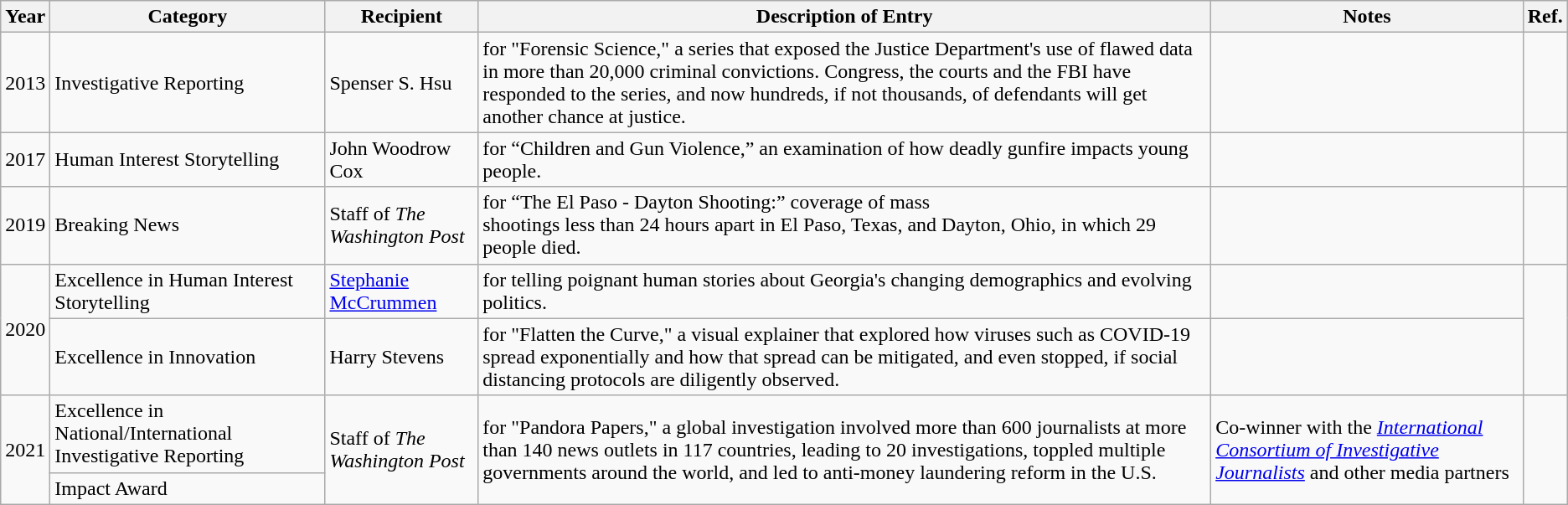<table class="wikitable">
<tr>
<th>Year</th>
<th>Category</th>
<th>Recipient</th>
<th>Description of Entry</th>
<th>Notes</th>
<th>Ref.</th>
</tr>
<tr>
<td>2013</td>
<td>Investigative Reporting</td>
<td>Spenser S. Hsu</td>
<td>for "Forensic Science," a series that exposed the Justice Department's use of flawed data in more than 20,000 criminal convictions. Congress, the courts and the FBI have responded to the series, and now hundreds, if not thousands, of defendants will get another chance at justice.</td>
<td></td>
<td></td>
</tr>
<tr>
<td>2017</td>
<td>Human Interest Storytelling</td>
<td>John Woodrow Cox</td>
<td>for “Children and Gun Violence,” an examination of how deadly gunfire impacts young people.</td>
<td></td>
<td></td>
</tr>
<tr>
<td>2019</td>
<td>Breaking News</td>
<td>Staff of <em>The Washington Post</em></td>
<td>for “The El Paso - Dayton Shooting:” coverage of mass<br>shootings less than 24 hours apart in El Paso, Texas,  and Dayton, Ohio, in which 29 people died.</td>
<td></td>
<td></td>
</tr>
<tr>
<td rowspan="2">2020</td>
<td>Excellence in Human Interest Storytelling</td>
<td><a href='#'>Stephanie McCrummen</a></td>
<td>for telling poignant human stories about Georgia's changing demographics and evolving politics.</td>
<td></td>
<td rowspan="2"></td>
</tr>
<tr>
<td>Excellence in Innovation</td>
<td>Harry Stevens</td>
<td>for "Flatten the Curve," a visual explainer that explored how viruses such as COVID-19 spread exponentially and how that spread can be mitigated, and even stopped, if social distancing protocols are diligently observed.</td>
<td></td>
</tr>
<tr>
<td rowspan="2">2021</td>
<td>Excellence in National/International Investigative Reporting</td>
<td rowspan="2">Staff of <em>The Washington Post</em></td>
<td rowspan="2">for "Pandora Papers," a global investigation involved more than 600 journalists at more than 140 news outlets in 117 countries, leading to 20 investigations, toppled multiple governments around the world, and led to anti-money laundering reform in the U.S.</td>
<td rowspan="2">Co-winner with the <em><a href='#'>International Consortium of Investigative Journalists</a></em> and other media partners</td>
<td rowspan="2"></td>
</tr>
<tr>
<td>Impact Award</td>
</tr>
</table>
